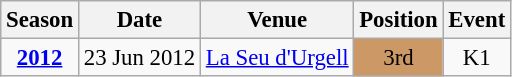<table class="wikitable" style="text-align:center; font-size:95%;">
<tr>
<th>Season</th>
<th>Date</th>
<th>Venue</th>
<th>Position</th>
<th>Event</th>
</tr>
<tr>
<td><strong><a href='#'>2012</a></strong></td>
<td align=right>23 Jun 2012</td>
<td align=left><a href='#'>La Seu d'Urgell</a></td>
<td bgcolor=cc9966>3rd</td>
<td>K1</td>
</tr>
</table>
